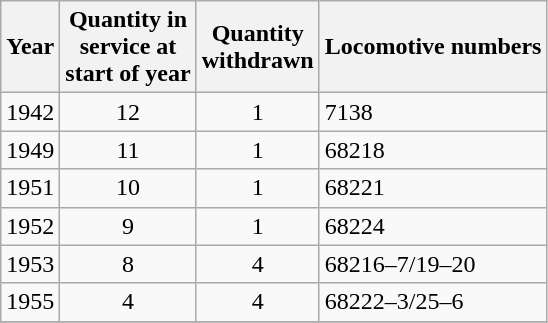<table class=wikitable style=text-align:center>
<tr>
<th>Year</th>
<th>Quantity in<br>service at<br>start of year</th>
<th>Quantity<br>withdrawn</th>
<th>Locomotive numbers</th>
</tr>
<tr>
<td>1942</td>
<td>12</td>
<td>1</td>
<td align=left>7138</td>
</tr>
<tr>
<td>1949</td>
<td>11</td>
<td>1</td>
<td align=left>68218</td>
</tr>
<tr>
<td>1951</td>
<td>10</td>
<td>1</td>
<td align=left>68221</td>
</tr>
<tr>
<td>1952</td>
<td>9</td>
<td>1</td>
<td align=left>68224</td>
</tr>
<tr>
<td>1953</td>
<td>8</td>
<td>4</td>
<td align=left>68216–7/19–20</td>
</tr>
<tr>
<td>1955</td>
<td>4</td>
<td>4</td>
<td align=left>68222–3/25–6</td>
</tr>
<tr>
</tr>
</table>
